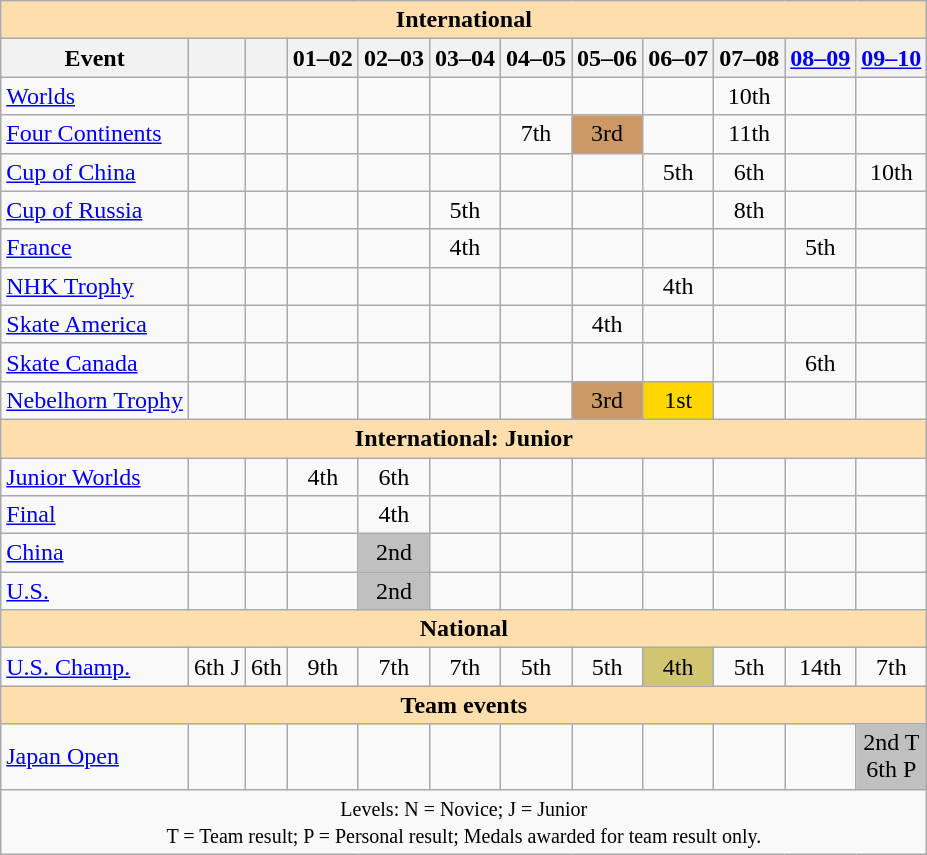<table class="wikitable" style="text-align:center">
<tr>
<th colspan="12" style="background-color: #ffdead; " align="center">International</th>
</tr>
<tr>
<th>Event</th>
<th></th>
<th></th>
<th>01–02</th>
<th>02–03</th>
<th>03–04</th>
<th>04–05</th>
<th>05–06</th>
<th>06–07</th>
<th>07–08</th>
<th><a href='#'>08–09</a></th>
<th><a href='#'>09–10</a></th>
</tr>
<tr>
<td align=left><a href='#'>Worlds</a></td>
<td></td>
<td></td>
<td></td>
<td></td>
<td></td>
<td></td>
<td></td>
<td></td>
<td>10th</td>
<td></td>
<td></td>
</tr>
<tr>
<td align=left><a href='#'>Four Continents</a></td>
<td></td>
<td></td>
<td></td>
<td></td>
<td></td>
<td>7th</td>
<td bgcolor=cc9966>3rd</td>
<td></td>
<td>11th</td>
<td></td>
<td></td>
</tr>
<tr>
<td align=left> <a href='#'>Cup of China</a></td>
<td></td>
<td></td>
<td></td>
<td></td>
<td></td>
<td></td>
<td></td>
<td>5th</td>
<td>6th</td>
<td></td>
<td>10th</td>
</tr>
<tr>
<td align=left> <a href='#'>Cup of Russia</a></td>
<td></td>
<td></td>
<td></td>
<td></td>
<td>5th</td>
<td></td>
<td></td>
<td></td>
<td>8th</td>
<td></td>
<td></td>
</tr>
<tr>
<td align=left> <a href='#'>France</a></td>
<td></td>
<td></td>
<td></td>
<td></td>
<td>4th</td>
<td></td>
<td></td>
<td></td>
<td></td>
<td>5th</td>
<td></td>
</tr>
<tr>
<td align=left> <a href='#'>NHK Trophy</a></td>
<td></td>
<td></td>
<td></td>
<td></td>
<td></td>
<td></td>
<td></td>
<td>4th</td>
<td></td>
<td></td>
<td></td>
</tr>
<tr>
<td align=left> <a href='#'>Skate America</a></td>
<td></td>
<td></td>
<td></td>
<td></td>
<td></td>
<td></td>
<td>4th</td>
<td></td>
<td></td>
<td></td>
<td></td>
</tr>
<tr>
<td align=left> <a href='#'>Skate Canada</a></td>
<td></td>
<td></td>
<td></td>
<td></td>
<td></td>
<td></td>
<td></td>
<td></td>
<td></td>
<td>6th</td>
<td></td>
</tr>
<tr>
<td align=left><a href='#'>Nebelhorn Trophy</a></td>
<td></td>
<td></td>
<td></td>
<td></td>
<td></td>
<td></td>
<td bgcolor=cc9966>3rd</td>
<td bgcolor=gold>1st</td>
<td></td>
<td></td>
<td></td>
</tr>
<tr>
<th colspan="12" style="background-color: #ffdead; " align="center">International: Junior</th>
</tr>
<tr>
<td align=left><a href='#'>Junior Worlds</a></td>
<td></td>
<td></td>
<td>4th</td>
<td>6th</td>
<td></td>
<td></td>
<td></td>
<td></td>
<td></td>
<td></td>
<td></td>
</tr>
<tr>
<td align=left> <a href='#'>Final</a></td>
<td></td>
<td></td>
<td></td>
<td>4th</td>
<td></td>
<td></td>
<td></td>
<td></td>
<td></td>
<td></td>
<td></td>
</tr>
<tr>
<td align=left> <a href='#'>China</a></td>
<td></td>
<td></td>
<td></td>
<td bgcolor=silver>2nd</td>
<td></td>
<td></td>
<td></td>
<td></td>
<td></td>
<td></td>
<td></td>
</tr>
<tr>
<td align=left> <a href='#'>U.S.</a></td>
<td></td>
<td></td>
<td></td>
<td bgcolor=silver>2nd</td>
<td></td>
<td></td>
<td></td>
<td></td>
<td></td>
<td></td>
<td></td>
</tr>
<tr>
<th colspan="12" style="background-color: #ffdead; " align="center">National</th>
</tr>
<tr>
<td align="left"><a href='#'>U.S. Champ.</a></td>
<td>6th J</td>
<td>6th</td>
<td>9th</td>
<td>7th</td>
<td>7th</td>
<td>5th</td>
<td>5th</td>
<td bgcolor="d1c571">4th</td>
<td>5th</td>
<td>14th</td>
<td>7th</td>
</tr>
<tr>
<th colspan="12" style="background-color: #ffdead; " align="center">Team events</th>
</tr>
<tr>
<td align="left"><a href='#'>Japan Open</a></td>
<td></td>
<td></td>
<td></td>
<td></td>
<td></td>
<td></td>
<td></td>
<td></td>
<td></td>
<td></td>
<td bgcolor="silver">2nd T <br>6th P</td>
</tr>
<tr>
<td colspan="12" align="center"><small> Levels: N = Novice; J = Junior <br> T = Team result; P = Personal result; Medals awarded for team result only. </small></td>
</tr>
</table>
